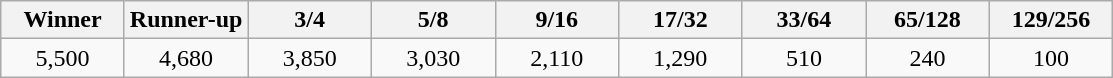<table class="wikitable" style="text-align:center">
<tr>
<th width="75">Winner</th>
<th width="75">Runner-up</th>
<th width="75">3/4</th>
<th width="75">5/8</th>
<th width="75">9/16</th>
<th width="75">17/32</th>
<th width="75">33/64</th>
<th width="75">65/128</th>
<th width="75">129/256</th>
</tr>
<tr>
<td>5,500</td>
<td>4,680</td>
<td>3,850</td>
<td>3,030</td>
<td>2,110</td>
<td>1,290</td>
<td>510</td>
<td>240</td>
<td>100</td>
</tr>
</table>
